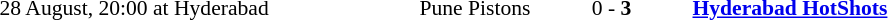<table style="font-size:90%">
<tr>
<td width=200>28 August, 20:00 at Hyderabad</td>
<td width=150 align=right>Pune Pistons</td>
<td width=100 align=center>0 - <strong>3</strong></td>
<td width=150><strong><a href='#'>Hyderabad HotShots</a></strong></td>
</tr>
</table>
